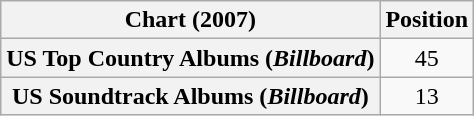<table class="wikitable sortable plainrowheaders" style="text-align:center">
<tr>
<th scope="col">Chart (2007)</th>
<th scope="col">Position</th>
</tr>
<tr>
<th scope="row">US Top Country Albums (<em>Billboard</em>)</th>
<td>45</td>
</tr>
<tr>
<th scope="row">US Soundtrack Albums (<em>Billboard</em>)</th>
<td>13</td>
</tr>
</table>
